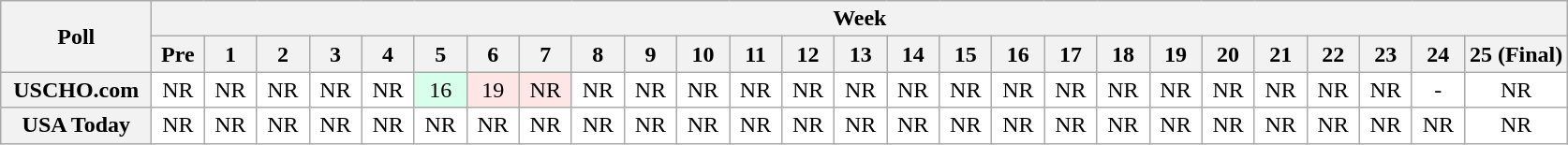<table class="wikitable" style="white-space:nowrap;">
<tr>
<th scope="col" width="100" rowspan="2">Poll</th>
<th colspan="26">Week</th>
</tr>
<tr>
<th scope="col" width="30">Pre</th>
<th scope="col" width="30">1</th>
<th scope="col" width="30">2</th>
<th scope="col" width="30">3</th>
<th scope="col" width="30">4</th>
<th scope="col" width="30">5</th>
<th scope="col" width="30">6</th>
<th scope="col" width="30">7</th>
<th scope="col" width="30">8</th>
<th scope="col" width="30">9</th>
<th scope="col" width="30">10</th>
<th scope="col" width="30">11</th>
<th scope="col" width="30">12</th>
<th scope="col" width="30">13</th>
<th scope="col" width="30">14</th>
<th scope="col" width="30">15</th>
<th scope="col" width="30">16</th>
<th scope="col" width="30">17</th>
<th scope="col" width="30">18</th>
<th scope="col" width="30">19</th>
<th scope="col" width="30">20</th>
<th scope="col" width="30">21</th>
<th scope="col" width="30">22</th>
<th scope="col" width="30">23</th>
<th scope="col" width="30">24</th>
<th scope="col" width="30">25 (Final)</th>
</tr>
<tr style="text-align:center;">
<th>USCHO.com</th>
<td bgcolor=FFFFFF>NR</td>
<td bgcolor=FFFFFF>NR</td>
<td bgcolor=FFFFFF>NR</td>
<td bgcolor=FFFFFF>NR</td>
<td bgcolor=FFFFFF>NR</td>
<td bgcolor=D8FFEB>16</td>
<td bgcolor=FFE6E6>19</td>
<td bgcolor=FFE6E6>NR</td>
<td bgcolor=FFFFFF>NR</td>
<td bgcolor=FFFFFF>NR</td>
<td bgcolor=FFFFFF>NR</td>
<td bgcolor=FFFFFF>NR</td>
<td bgcolor=FFFFFF>NR</td>
<td bgcolor=FFFFFF>NR</td>
<td bgcolor=FFFFFF>NR</td>
<td bgcolor=FFFFFF>NR</td>
<td bgcolor=FFFFFF>NR</td>
<td bgcolor=FFFFFF>NR</td>
<td bgcolor=FFFFFF>NR</td>
<td bgcolor=FFFFFF>NR</td>
<td bgcolor=FFFFFF>NR</td>
<td bgcolor=FFFFFF>NR</td>
<td bgcolor=FFFFFF>NR</td>
<td bgcolor=FFFFFF>NR</td>
<td bgcolor=FFFFFF>-</td>
<td bgcolor=FFFFFF>NR</td>
</tr>
<tr style="text-align:center;">
<th>USA Today</th>
<td bgcolor=FFFFFF>NR</td>
<td bgcolor=FFFFFF>NR</td>
<td bgcolor=FFFFFF>NR</td>
<td bgcolor=FFFFFF>NR</td>
<td bgcolor=FFFFFF>NR</td>
<td bgcolor=FFFFFF>NR</td>
<td bgcolor=FFFFFF>NR</td>
<td bgcolor=FFFFFF>NR</td>
<td bgcolor=FFFFFF>NR</td>
<td bgcolor=FFFFFF>NR</td>
<td bgcolor=FFFFFF>NR</td>
<td bgcolor=FFFFFF>NR</td>
<td bgcolor=FFFFFF>NR</td>
<td bgcolor=FFFFFF>NR</td>
<td bgcolor=FFFFFF>NR</td>
<td bgcolor=FFFFFF>NR</td>
<td bgcolor=FFFFFF>NR</td>
<td bgcolor=FFFFFF>NR</td>
<td bgcolor=FFFFFF>NR</td>
<td bgcolor=FFFFFF>NR</td>
<td bgcolor=FFFFFF>NR</td>
<td bgcolor=FFFFFF>NR</td>
<td bgcolor=FFFFFF>NR</td>
<td bgcolor=FFFFFF>NR</td>
<td bgcolor=FFFFFF>NR</td>
<td bgcolor=FFFFFF>NR</td>
</tr>
</table>
